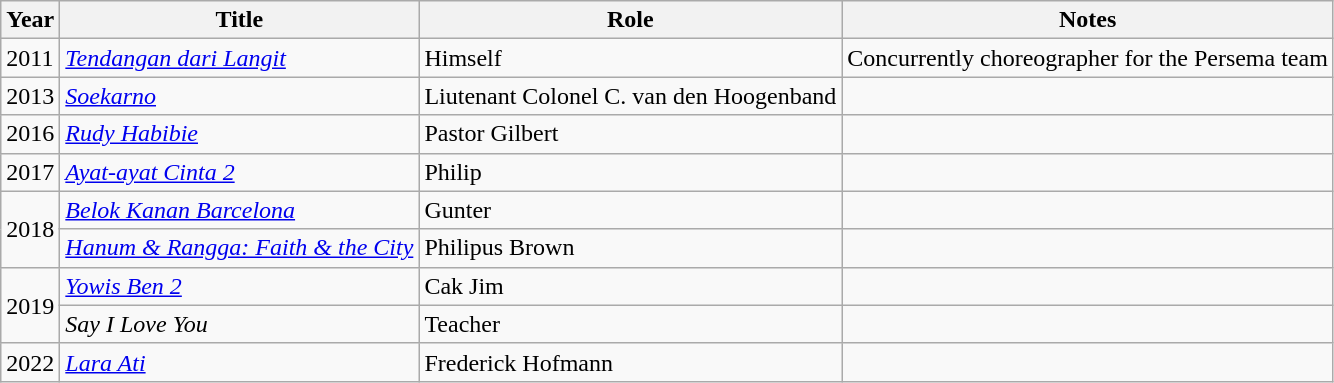<table class="wikitable">
<tr>
<th>Year</th>
<th>Title</th>
<th>Role</th>
<th>Notes</th>
</tr>
<tr>
<td>2011</td>
<td><em><a href='#'>Tendangan dari Langit</a></em></td>
<td>Himself</td>
<td>Concurrently choreographer for the Persema team</td>
</tr>
<tr>
<td>2013</td>
<td><em><a href='#'>Soekarno</a></em></td>
<td>Liutenant Colonel C. van den Hoogenband</td>
<td></td>
</tr>
<tr>
<td>2016</td>
<td><em><a href='#'>Rudy Habibie</a></em></td>
<td>Pastor Gilbert</td>
<td></td>
</tr>
<tr>
<td>2017</td>
<td><em><a href='#'>Ayat-ayat Cinta 2</a></em></td>
<td>Philip</td>
<td></td>
</tr>
<tr>
<td rowspan="2">2018</td>
<td><em><a href='#'>Belok Kanan Barcelona</a></em></td>
<td>Gunter</td>
<td></td>
</tr>
<tr>
<td><em><a href='#'>Hanum & Rangga: Faith & the City</a></em></td>
<td>Philipus Brown</td>
<td></td>
</tr>
<tr>
<td rowspan="2">2019</td>
<td><em><a href='#'>Yowis Ben 2</a></em></td>
<td>Cak Jim</td>
<td></td>
</tr>
<tr>
<td><em>Say I Love You</em></td>
<td>Teacher</td>
<td></td>
</tr>
<tr>
<td>2022</td>
<td><em><a href='#'>Lara Ati</a></em></td>
<td>Frederick Hofmann</td>
<td></td>
</tr>
</table>
